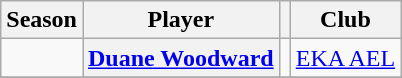<table class="wikitable plainrowheaders sortable" summary="Season (sortable), Player (sortable), Position (sortable), Team (sortable), and References">
<tr>
<th scope="col">Season</th>
<th scope="col">Player</th>
<th scope="col"></th>
<th scope="col">Club</th>
</tr>
<tr>
<td></td>
<th scope="row"> <a href='#'>Duane Woodward</a></th>
<td></td>
<td><a href='#'>EKA AEL</a></td>
</tr>
<tr>
</tr>
</table>
